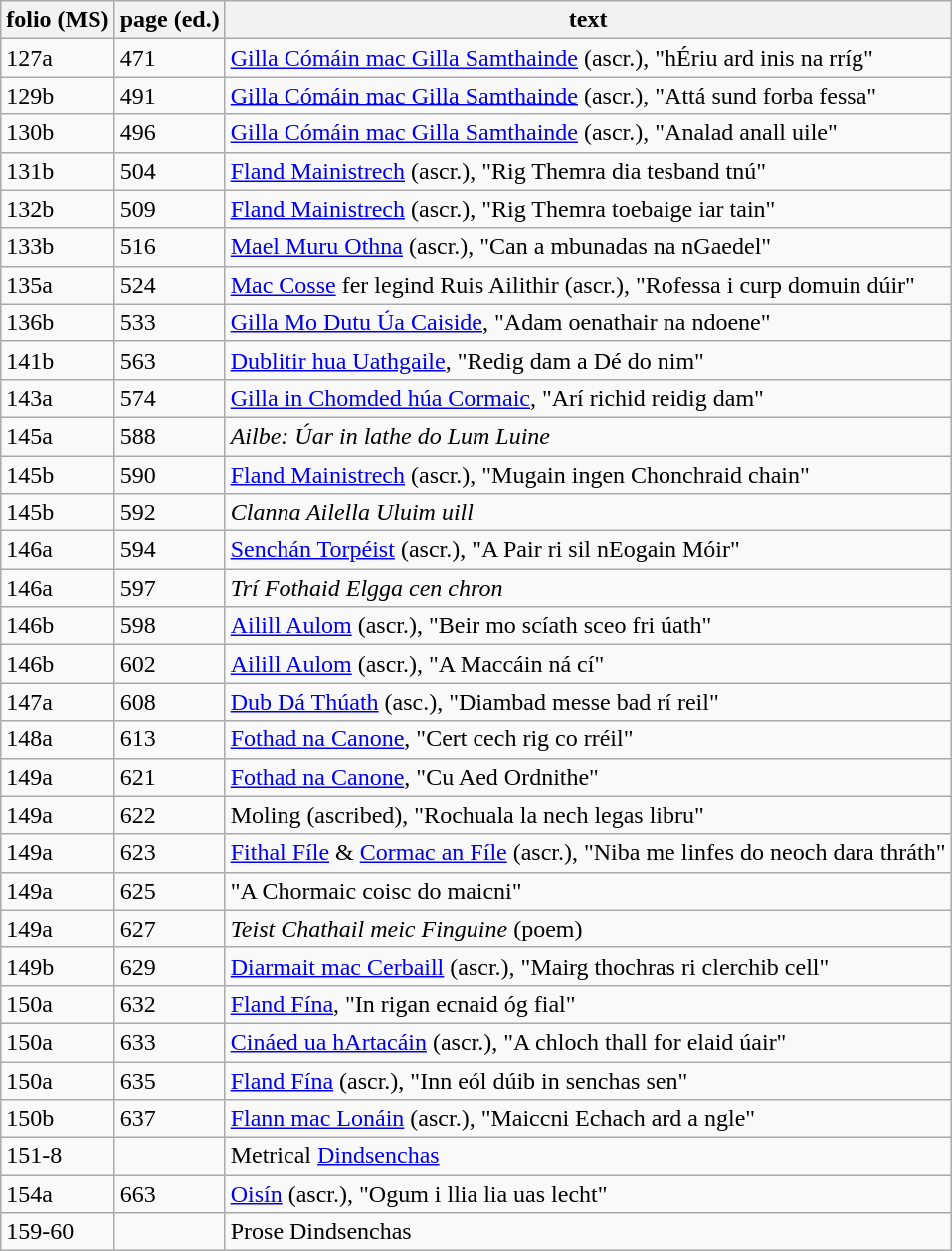<table class="wikitable">
<tr>
<th>folio (MS)</th>
<th>page (ed.)</th>
<th>text</th>
</tr>
<tr>
<td>127a</td>
<td>471</td>
<td><a href='#'>Gilla Cómáin mac Gilla Samthainde</a> (ascr.), "hÉriu ard inis na rríg"</td>
</tr>
<tr>
<td>129b</td>
<td>491</td>
<td><a href='#'>Gilla Cómáin mac Gilla Samthainde</a> (ascr.), "Attá sund forba fessa"</td>
</tr>
<tr>
<td>130b</td>
<td>496</td>
<td><a href='#'>Gilla Cómáin mac Gilla Samthainde</a> (ascr.), "Analad anall uile"</td>
</tr>
<tr>
<td>131b</td>
<td>504</td>
<td><a href='#'>Fland Mainistrech</a> (ascr.), "Rig Themra dia tesband tnú"</td>
</tr>
<tr>
<td>132b</td>
<td>509</td>
<td><a href='#'>Fland Mainistrech</a> (ascr.), "Rig Themra toebaige iar tain"</td>
</tr>
<tr>
<td>133b</td>
<td>516</td>
<td><a href='#'>Mael Muru Othna</a> (ascr.), "Can a mbunadas na nGaedel"</td>
</tr>
<tr>
<td>135a</td>
<td>524</td>
<td><a href='#'>Mac Cosse</a> fer legind Ruis Ailithir (ascr.), "Rofessa i curp domuin dúir"</td>
</tr>
<tr>
<td>136b</td>
<td>533</td>
<td><a href='#'>Gilla Mo Dutu Úa Caiside</a>, "Adam oenathair na ndoene"</td>
</tr>
<tr>
<td>141b</td>
<td>563</td>
<td><a href='#'>Dublitir hua Uathgaile</a>, "Redig dam a Dé do nim"</td>
</tr>
<tr>
<td>143a</td>
<td>574</td>
<td><a href='#'>Gilla in Chomded húa Cormaic</a>, "Arí richid reidig dam"</td>
</tr>
<tr>
<td>145a</td>
<td>588</td>
<td><em>Ailbe: Úar in lathe do Lum Luine</em></td>
</tr>
<tr>
<td>145b</td>
<td>590</td>
<td><a href='#'>Fland Mainistrech</a> (ascr.), "Mugain ingen Chonchraid chain"</td>
</tr>
<tr>
<td>145b</td>
<td>592</td>
<td><em>Clanna Ailella Uluim uill</em></td>
</tr>
<tr>
<td>146a</td>
<td>594</td>
<td><a href='#'>Senchán Torpéist</a> (ascr.), "A Pair ri sil nEogain Móir"</td>
</tr>
<tr>
<td>146a</td>
<td>597</td>
<td><em>Trí Fothaid Elgga cen chron</em></td>
</tr>
<tr>
<td>146b</td>
<td>598</td>
<td><a href='#'>Ailill Aulom</a> (ascr.), "Beir mo scíath sceo fri úath"</td>
</tr>
<tr>
<td>146b</td>
<td>602</td>
<td><a href='#'>Ailill Aulom</a> (ascr.), "A Maccáin ná cí"</td>
</tr>
<tr>
<td>147a</td>
<td>608</td>
<td><a href='#'>Dub Dá Thúath</a> (asc.), "Diambad messe bad rí reil"</td>
</tr>
<tr>
<td>148a</td>
<td>613</td>
<td><a href='#'>Fothad na Canone</a>, "Cert cech rig co rréil"</td>
</tr>
<tr>
<td>149a</td>
<td>621</td>
<td><a href='#'>Fothad na Canone</a>, "Cu Aed Ordnithe"</td>
</tr>
<tr>
<td>149a</td>
<td>622</td>
<td>Moling (ascribed), "Rochuala la nech legas libru"</td>
</tr>
<tr>
<td>149a</td>
<td>623</td>
<td><a href='#'>Fithal Fíle</a> & <a href='#'>Cormac an Fíle</a> (ascr.), "Niba me linfes do neoch dara thráth"</td>
</tr>
<tr>
<td>149a</td>
<td>625</td>
<td>"A Chormaic coisc do maicni"</td>
</tr>
<tr>
<td>149a</td>
<td>627</td>
<td><em>Teist Chathail meic Finguine</em> (poem)</td>
</tr>
<tr>
<td>149b</td>
<td>629</td>
<td><a href='#'>Diarmait mac Cerbaill</a> (ascr.), "Mairg thochras ri clerchib cell"</td>
</tr>
<tr>
<td>150a</td>
<td>632</td>
<td><a href='#'>Fland Fína</a>, "In rigan ecnaid óg fial"</td>
</tr>
<tr>
<td>150a</td>
<td>633</td>
<td><a href='#'>Cináed ua hArtacáin</a> (ascr.), "A chloch thall for elaid úair"</td>
</tr>
<tr>
<td>150a</td>
<td>635</td>
<td><a href='#'>Fland Fína</a> (ascr.), "Inn eól dúib in senchas sen"</td>
</tr>
<tr>
<td>150b</td>
<td>637</td>
<td><a href='#'>Flann mac Lonáin</a> (ascr.), "Maiccni Echach ard a ngle"</td>
</tr>
<tr>
<td>151-8</td>
<td></td>
<td>Metrical <a href='#'>Dindsenchas</a></td>
</tr>
<tr>
<td>154a</td>
<td>663</td>
<td><a href='#'>Oisín</a> (ascr.), "Ogum i llia lia uas lecht"</td>
</tr>
<tr>
<td>159-60</td>
<td></td>
<td>Prose Dindsenchas</td>
</tr>
</table>
